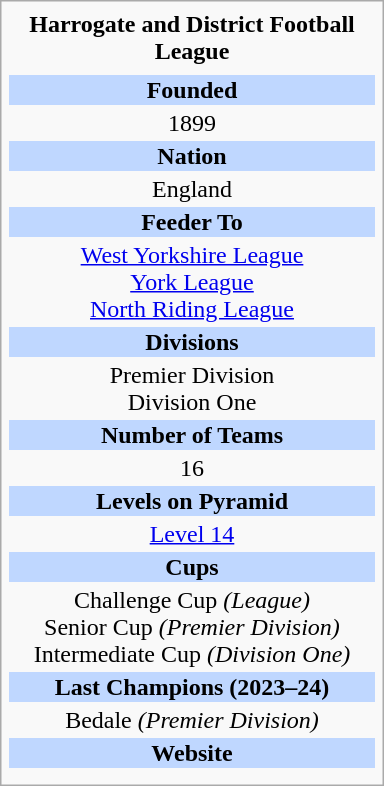<table class="infobox football" style="width: 16em; text-align: center;">
<tr>
<th style="">Harrogate and District Football League</th>
</tr>
<tr>
<td style="line-height: 15px;"></td>
</tr>
<tr>
<td style="background: #BFD7FF;"><strong>Founded</strong></td>
</tr>
<tr>
<td style="">1899</td>
</tr>
<tr>
<td style="background: #BFD7FF;"><strong>Nation</strong></td>
</tr>
<tr>
<td style="">England</td>
</tr>
<tr>
<td style="background: #BFD7FF;"><strong>Feeder To</strong></td>
</tr>
<tr>
<td style=""><a href='#'>West Yorkshire League</a><br><a href='#'>York League</a><br><a href='#'>North Riding League</a></td>
</tr>
<tr>
<td style="background: #BFD7FF;"><strong>Divisions</strong></td>
</tr>
<tr>
<td style="">Premier Division<br>Division One</td>
</tr>
<tr>
<td style="background: #BFD7FF;"><strong>Number of Teams</strong></td>
</tr>
<tr>
<td style="">16</td>
</tr>
<tr>
<td style="background: #BFD7FF;"><strong>Levels on Pyramid</strong></td>
</tr>
<tr>
<td style=""><a href='#'>Level 14</a></td>
</tr>
<tr>
<td style="background: #BFD7FF;"><strong>Cups</strong></td>
</tr>
<tr>
<td style="">Challenge Cup <em>(League)</em><br>Senior Cup <em>(Premier Division)</em><br>Intermediate Cup <em>(Division One)</em></td>
</tr>
<tr>
<td style="background: #BFD7FF;"><strong>Last Champions (2023–24)</strong></td>
</tr>
<tr>
<td style="">Bedale <em>(Premier Division)</em></td>
</tr>
<tr>
<td style="background: #BFD7FF;"><strong>Website</strong></td>
</tr>
<tr>
<td style=""></td>
</tr>
<tr>
</tr>
</table>
